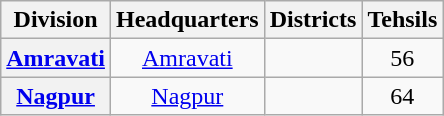<table class=wikitable style="text-align:center">
<tr>
<th>Division</th>
<th>Headquarters</th>
<th>Districts</th>
<th>Tehsils</th>
</tr>
<tr>
<th><a href='#'>Amravati</a></th>
<td><a href='#'>Amravati</a></td>
<td></td>
<td>56</td>
</tr>
<tr>
<th><a href='#'>Nagpur</a></th>
<td><a href='#'>Nagpur</a></td>
<td></td>
<td>64</td>
</tr>
</table>
